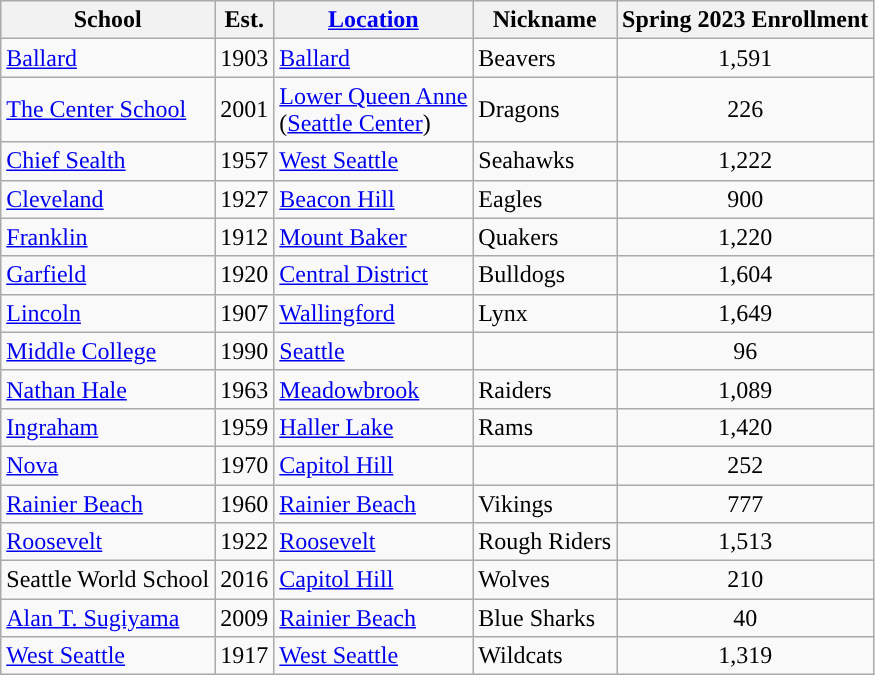<table class="wikitable sortable">
<tr>
<th>School</th>
<th align="center">Est.</th>
<th><a href='#'>Location</a></th>
<th>Nickname</th>
<th>Spring 2023 Enrollment</th>
</tr>
<tr>
<td><a href='#'>Ballard</a></td>
<td align="center">1903</td>
<td><a href='#'>Ballard</a></td>
<td>Beavers</td>
<td align="center">1,591</td>
</tr>
<tr>
<td><a href='#'>The Center School</a></td>
<td align="center">2001</td>
<td><a href='#'>Lower Queen Anne</a><br>(<a href='#'>Seattle Center</a>)</td>
<td>Dragons</td>
<td align="center">226</td>
</tr>
<tr>
<td><a href='#'>Chief Sealth</a></td>
<td align="center">1957</td>
<td><a href='#'>West Seattle</a></td>
<td>Seahawks</td>
<td align="center">1,222</td>
</tr>
<tr>
<td><a href='#'>Cleveland</a></td>
<td align="center">1927</td>
<td><a href='#'>Beacon Hill</a></td>
<td>Eagles</td>
<td align="center">900</td>
</tr>
<tr>
<td><a href='#'>Franklin</a></td>
<td align="center">1912</td>
<td><a href='#'>Mount Baker</a></td>
<td>Quakers</td>
<td align="center">1,220</td>
</tr>
<tr>
<td><a href='#'>Garfield</a></td>
<td align="center">1920</td>
<td><a href='#'>Central District</a></td>
<td>Bulldogs</td>
<td align="center">1,604</td>
</tr>
<tr>
<td><a href='#'>Lincoln</a></td>
<td align="center">1907</td>
<td><a href='#'>Wallingford</a></td>
<td>Lynx</td>
<td align="center">1,649</td>
</tr>
<tr>
<td><a href='#'>Middle College</a></td>
<td align="center">1990</td>
<td><a href='#'>Seattle</a></td>
<td></td>
<td align="center">96</td>
</tr>
<tr>
<td><a href='#'>Nathan Hale</a></td>
<td align="center">1963</td>
<td><a href='#'>Meadowbrook</a></td>
<td>Raiders</td>
<td align="center">1,089</td>
</tr>
<tr o>
<td><a href='#'>Ingraham</a></td>
<td align="center">1959</td>
<td><a href='#'>Haller Lake</a></td>
<td>Rams</td>
<td align="center">1,420</td>
</tr>
<tr>
<td><a href='#'>Nova</a></td>
<td align="center">1970</td>
<td><a href='#'>Capitol Hill</a></td>
<td></td>
<td align="center">252</td>
</tr>
<tr>
<td><a href='#'>Rainier Beach</a></td>
<td align="center">1960</td>
<td><a href='#'>Rainier Beach</a></td>
<td>Vikings</td>
<td align="center">777</td>
</tr>
<tr>
<td><a href='#'>Roosevelt</a></td>
<td align="center">1922</td>
<td><a href='#'>Roosevelt</a></td>
<td>Rough Riders</td>
<td align="center">1,513</td>
</tr>
<tr>
<td>Seattle World School</td>
<td align="center">2016</td>
<td><a href='#'>Capitol Hill</a></td>
<td>Wolves</td>
<td align="center">210</td>
</tr>
<tr>
<td><a href='#'>Alan T. Sugiyama</a></td>
<td align="center">2009</td>
<td><a href='#'>Rainier Beach</a></td>
<td>Blue Sharks</td>
<td align="center">40</td>
</tr>
<tr>
<td><a href='#'>West Seattle</a></td>
<td align="center">1917</td>
<td><a href='#'>West Seattle</a></td>
<td>Wildcats</td>
<td align="center">1,319</td>
</tr>
</table>
